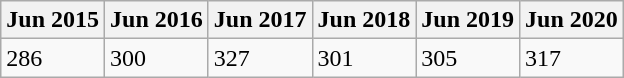<table class="wikitable">
<tr>
<th>Jun 2015</th>
<th>Jun 2016</th>
<th>Jun 2017</th>
<th>Jun 2018</th>
<th>Jun 2019</th>
<th>Jun 2020</th>
</tr>
<tr>
<td>286</td>
<td>300</td>
<td>327</td>
<td>301</td>
<td>305</td>
<td>317</td>
</tr>
</table>
